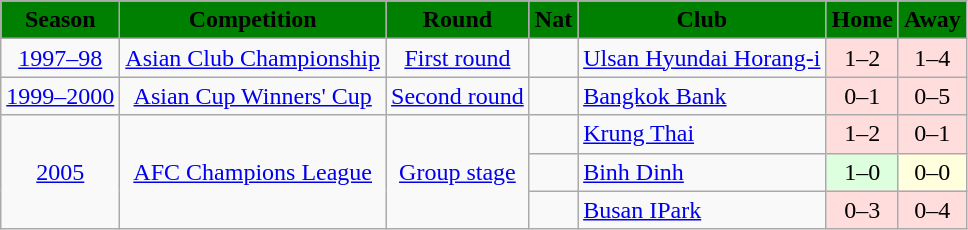<table class="wikitable">
<tr>
<th style="background:green"><span> Season</span></th>
<th style="background:green"><span> Competition</span></th>
<th style="background:green"><span> Round</span></th>
<th style="background:green"><span> Nat</span></th>
<th style="background:green"><span> Club</span></th>
<th style="background:green"><span> Home</span></th>
<th style="background:green"><span> Away</span></th>
</tr>
<tr>
<td align="center"><a href='#'>1997–98</a></td>
<td align="center"><a href='#'>Asian Club Championship</a></td>
<td align="center"><a href='#'>First round</a></td>
<td></td>
<td><a href='#'>Ulsan Hyundai Horang-i</a></td>
<td style="text-align:center; background:#fdd;">1–2</td>
<td style="text-align:center; background:#fdd;">1–4</td>
</tr>
<tr>
<td align="center"><a href='#'>1999–2000</a></td>
<td align="center"><a href='#'>Asian Cup Winners' Cup</a></td>
<td align="center"><a href='#'>Second round</a></td>
<td></td>
<td><a href='#'>Bangkok Bank</a></td>
<td style="text-align:center; background:#fdd;">0–1</td>
<td style="text-align:center; background:#fdd;">0–5</td>
</tr>
<tr>
<td align="center" rowspan="3"><a href='#'>2005</a></td>
<td align="center" rowspan="3"><a href='#'>AFC Champions League</a></td>
<td align="center" rowspan="3"><a href='#'>Group stage</a></td>
<td></td>
<td><a href='#'>Krung Thai</a></td>
<td style="text-align:center; background:#fdd;">1–2</td>
<td style="text-align:center; background:#fdd;">0–1</td>
</tr>
<tr>
<td></td>
<td><a href='#'>Binh Dinh</a></td>
<td style="text-align:center; background:#dfd;">1–0</td>
<td style="text-align:center; background:#ffd;">0–0</td>
</tr>
<tr>
<td></td>
<td><a href='#'>Busan IPark</a></td>
<td style="text-align:center; background:#fdd;">0–3</td>
<td style="text-align:center; background:#fdd;">0–4</td>
</tr>
</table>
